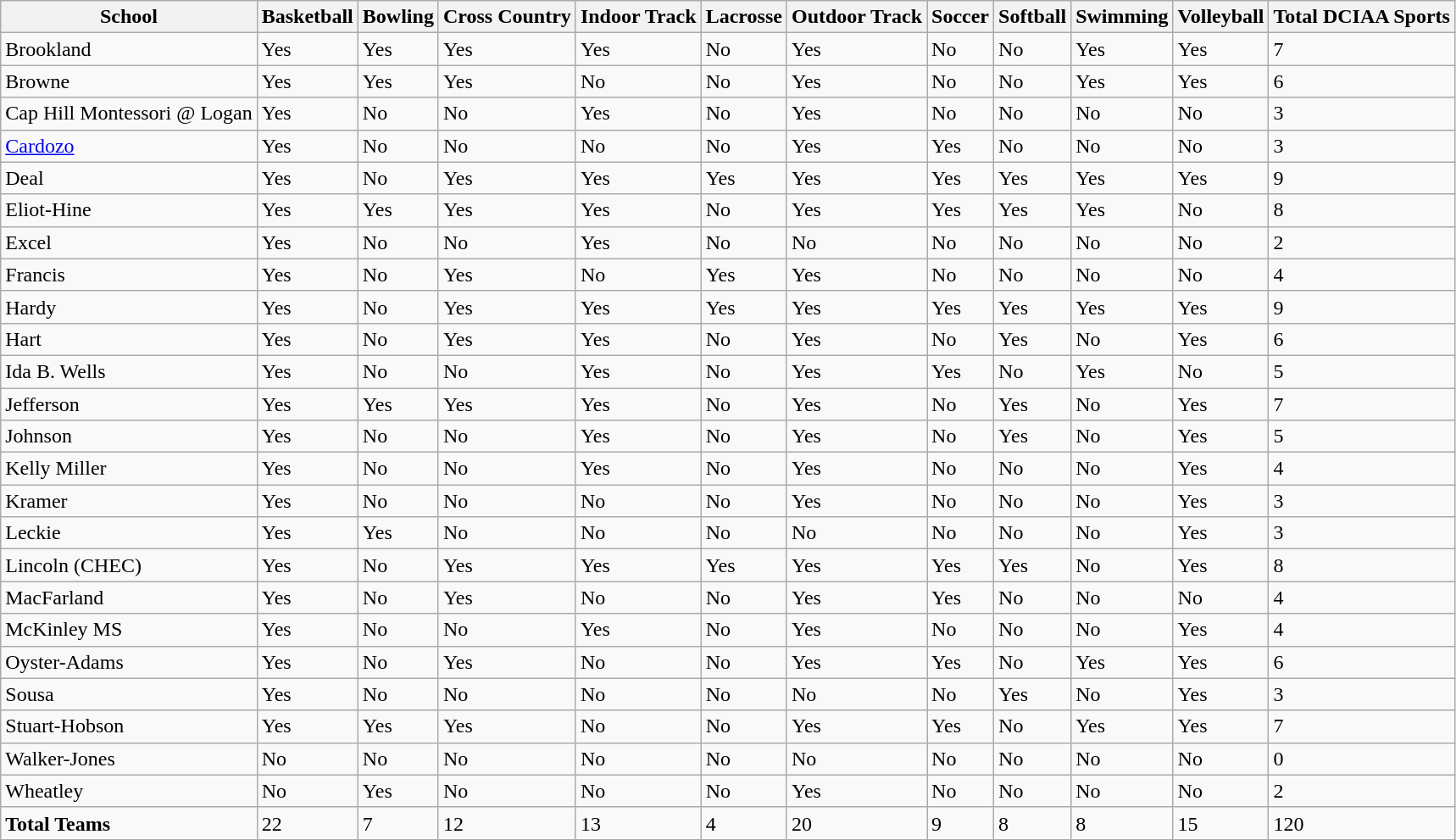<table class="wikitable sortable">
<tr>
<th>School</th>
<th>Basketball</th>
<th>Bowling</th>
<th>Cross Country</th>
<th>Indoor Track</th>
<th>Lacrosse</th>
<th>Outdoor Track</th>
<th>Soccer</th>
<th>Softball</th>
<th>Swimming</th>
<th>Volleyball</th>
<th>Total DCIAA Sports</th>
</tr>
<tr>
<td>Brookland</td>
<td>Yes</td>
<td>Yes</td>
<td>Yes</td>
<td>Yes</td>
<td>No</td>
<td>Yes</td>
<td>No</td>
<td>No</td>
<td>Yes</td>
<td>Yes</td>
<td>7</td>
</tr>
<tr>
<td>Browne</td>
<td>Yes</td>
<td>Yes</td>
<td>Yes</td>
<td>No</td>
<td>No</td>
<td>Yes</td>
<td>No</td>
<td>No</td>
<td>Yes</td>
<td>Yes</td>
<td>6</td>
</tr>
<tr>
<td>Cap Hill Montessori @ Logan</td>
<td>Yes</td>
<td>No</td>
<td>No</td>
<td>Yes</td>
<td>No</td>
<td>Yes</td>
<td>No</td>
<td>No</td>
<td>No</td>
<td>No</td>
<td>3</td>
</tr>
<tr>
<td><a href='#'>Cardozo</a></td>
<td>Yes</td>
<td>No</td>
<td>No</td>
<td>No</td>
<td>No</td>
<td>Yes</td>
<td>Yes</td>
<td>No</td>
<td>No</td>
<td>No</td>
<td>3</td>
</tr>
<tr>
<td>Deal</td>
<td>Yes</td>
<td>No</td>
<td>Yes</td>
<td>Yes</td>
<td>Yes</td>
<td>Yes</td>
<td>Yes</td>
<td>Yes</td>
<td>Yes</td>
<td>Yes</td>
<td>9</td>
</tr>
<tr>
<td>Eliot-Hine</td>
<td>Yes</td>
<td>Yes</td>
<td>Yes</td>
<td>Yes</td>
<td>No</td>
<td>Yes</td>
<td>Yes</td>
<td>Yes</td>
<td>Yes</td>
<td>No</td>
<td>8</td>
</tr>
<tr>
<td>Excel</td>
<td>Yes</td>
<td>No</td>
<td>No</td>
<td>Yes</td>
<td>No</td>
<td>No</td>
<td>No</td>
<td>No</td>
<td>No</td>
<td>No</td>
<td>2</td>
</tr>
<tr>
<td>Francis</td>
<td>Yes</td>
<td>No</td>
<td>Yes</td>
<td>No</td>
<td>Yes</td>
<td>Yes</td>
<td>No</td>
<td>No</td>
<td>No</td>
<td>No</td>
<td>4</td>
</tr>
<tr>
<td>Hardy</td>
<td>Yes</td>
<td>No</td>
<td>Yes</td>
<td>Yes</td>
<td>Yes</td>
<td>Yes</td>
<td>Yes</td>
<td>Yes</td>
<td>Yes</td>
<td>Yes</td>
<td>9</td>
</tr>
<tr>
<td>Hart</td>
<td>Yes</td>
<td>No</td>
<td>Yes</td>
<td>Yes</td>
<td>No</td>
<td>Yes</td>
<td>No</td>
<td>Yes</td>
<td>No</td>
<td>Yes</td>
<td>6</td>
</tr>
<tr>
<td>Ida B. Wells</td>
<td>Yes</td>
<td>No</td>
<td>No</td>
<td>Yes</td>
<td>No</td>
<td>Yes</td>
<td>Yes</td>
<td>No</td>
<td>Yes</td>
<td>No</td>
<td>5</td>
</tr>
<tr>
<td>Jefferson</td>
<td>Yes</td>
<td>Yes</td>
<td>Yes</td>
<td>Yes</td>
<td>No</td>
<td>Yes</td>
<td>No</td>
<td>Yes</td>
<td>No</td>
<td>Yes</td>
<td>7</td>
</tr>
<tr>
<td>Johnson</td>
<td>Yes</td>
<td>No</td>
<td>No</td>
<td>Yes</td>
<td>No</td>
<td>Yes</td>
<td>No</td>
<td>Yes</td>
<td>No</td>
<td>Yes</td>
<td>5</td>
</tr>
<tr>
<td>Kelly Miller</td>
<td>Yes</td>
<td>No</td>
<td>No</td>
<td>Yes</td>
<td>No</td>
<td>Yes</td>
<td>No</td>
<td>No</td>
<td>No</td>
<td>Yes</td>
<td>4</td>
</tr>
<tr>
<td>Kramer</td>
<td>Yes</td>
<td>No</td>
<td>No</td>
<td>No</td>
<td>No</td>
<td>Yes</td>
<td>No</td>
<td>No</td>
<td>No</td>
<td>Yes</td>
<td>3</td>
</tr>
<tr>
<td>Leckie</td>
<td>Yes</td>
<td>Yes</td>
<td>No</td>
<td>No</td>
<td>No</td>
<td>No</td>
<td>No</td>
<td>No</td>
<td>No</td>
<td>Yes</td>
<td>3</td>
</tr>
<tr>
<td>Lincoln (CHEC)</td>
<td>Yes</td>
<td>No</td>
<td>Yes</td>
<td>Yes</td>
<td>Yes</td>
<td>Yes</td>
<td>Yes</td>
<td>Yes</td>
<td>No</td>
<td>Yes</td>
<td>8</td>
</tr>
<tr>
<td>MacFarland</td>
<td>Yes</td>
<td>No</td>
<td>Yes</td>
<td>No</td>
<td>No</td>
<td>Yes</td>
<td>Yes</td>
<td>No</td>
<td>No</td>
<td>No</td>
<td>4</td>
</tr>
<tr>
<td>McKinley MS</td>
<td>Yes</td>
<td>No</td>
<td>No</td>
<td>Yes</td>
<td>No</td>
<td>Yes</td>
<td>No</td>
<td>No</td>
<td>No</td>
<td>Yes</td>
<td>4</td>
</tr>
<tr>
<td>Oyster-Adams</td>
<td>Yes</td>
<td>No</td>
<td>Yes</td>
<td>No</td>
<td>No</td>
<td>Yes</td>
<td>Yes</td>
<td>No</td>
<td>Yes</td>
<td>Yes</td>
<td>6</td>
</tr>
<tr>
<td>Sousa</td>
<td>Yes</td>
<td>No</td>
<td>No</td>
<td>No</td>
<td>No</td>
<td>No</td>
<td>No</td>
<td>Yes</td>
<td>No</td>
<td>Yes</td>
<td>3</td>
</tr>
<tr>
<td>Stuart-Hobson</td>
<td>Yes</td>
<td>Yes</td>
<td>Yes</td>
<td>No</td>
<td>No</td>
<td>Yes</td>
<td>Yes</td>
<td>No</td>
<td>Yes</td>
<td>Yes</td>
<td>7</td>
</tr>
<tr>
<td>Walker-Jones</td>
<td>No</td>
<td>No</td>
<td>No</td>
<td>No</td>
<td>No</td>
<td>No</td>
<td>No</td>
<td>No</td>
<td>No</td>
<td>No</td>
<td>0</td>
</tr>
<tr>
<td>Wheatley</td>
<td>No</td>
<td>Yes</td>
<td>No</td>
<td>No</td>
<td>No</td>
<td>Yes</td>
<td>No</td>
<td>No</td>
<td>No</td>
<td>No</td>
<td>2</td>
</tr>
<tr>
<td><strong>Total Teams</strong></td>
<td>22</td>
<td>7</td>
<td>12</td>
<td>13</td>
<td>4</td>
<td>20</td>
<td>9</td>
<td>8</td>
<td>8</td>
<td>15</td>
<td>120</td>
</tr>
</table>
